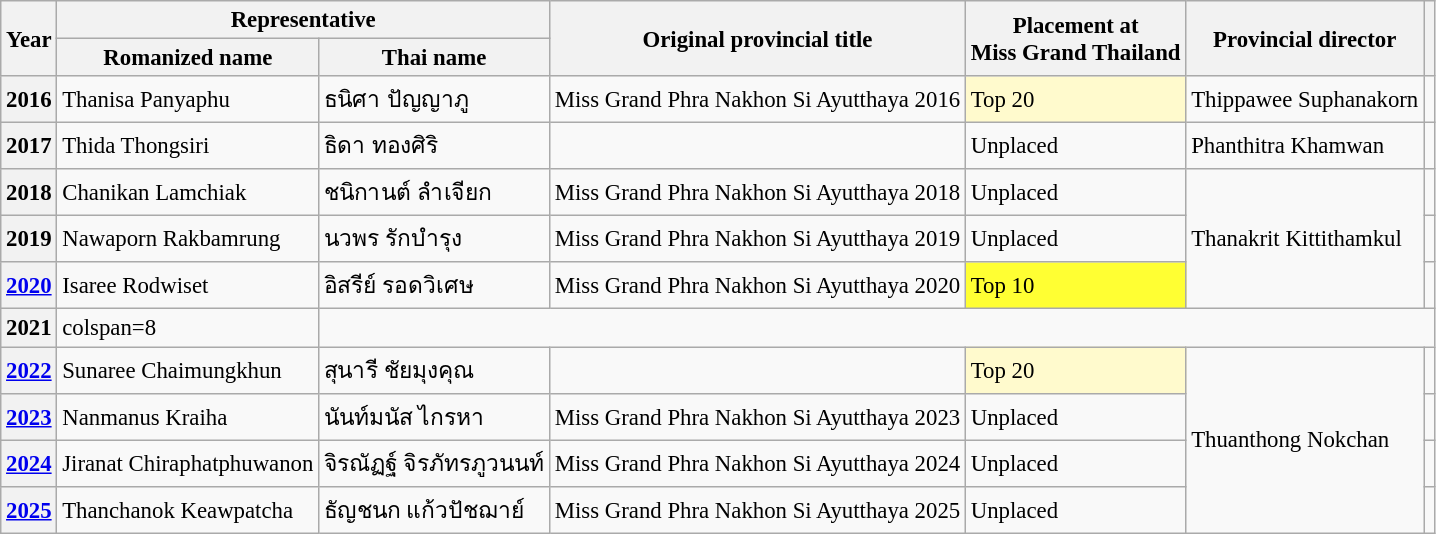<table class="wikitable defaultcenter col2left col3left col6left" style="font-size:95%;">
<tr>
<th rowspan=2>Year</th>
<th colspan=2>Representative</th>
<th rowspan=2>Original provincial title</th>
<th rowspan=2>Placement at<br>Miss Grand Thailand</th>
<th rowspan=2>Provincial director</th>
<th rowspan=2></th>
</tr>
<tr>
<th>Romanized name</th>
<th>Thai name</th>
</tr>
<tr>
<th>2016</th>
<td>Thanisa Panyaphu</td>
<td>ธนิศา ปัญญาภู</td>
<td>Miss Grand Phra Nakhon Si Ayutthaya 2016</td>
<td bgcolor=#FFFACD>Top 20</td>
<td>Thippawee Suphanakorn</td>
<td></td>
</tr>
<tr>
<th>2017</th>
<td>Thida Thongsiri</td>
<td>ธิดา ทองศิริ</td>
<td></td>
<td>Unplaced</td>
<td>Phanthitra Khamwan</td>
<td></td>
</tr>
<tr>
<th>2018</th>
<td>Chanikan Lamchiak</td>
<td>ชนิกานต์ ลำเจียก</td>
<td>Miss Grand Phra Nakhon Si Ayutthaya 2018</td>
<td>Unplaced</td>
<td rowspan=3>Thanakrit Kittithamkul<br></td>
<td></td>
</tr>
<tr>
<th>2019</th>
<td>Nawaporn Rakbamrung</td>
<td>นวพร รักบำรุง</td>
<td>Miss Grand Phra Nakhon Si Ayutthaya 2019</td>
<td>Unplaced</td>
<td></td>
</tr>
<tr>
<th><a href='#'>2020</a></th>
<td>Isaree Rodwiset</td>
<td>อิสรีย์ รอดวิเศษ</td>
<td>Miss Grand Phra Nakhon Si Ayutthaya 2020</td>
<td bgcolor=#FFFF33>Top 10</td>
<td></td>
</tr>
<tr>
<th>2021</th>
<td>colspan=8 </td>
</tr>
<tr>
<th><a href='#'>2022</a></th>
<td>Sunaree Chaimungkhun</td>
<td>สุนารี ชัยมุงคุณ</td>
<td></td>
<td bgcolor=#FFFACD>Top 20</td>
<td rowspan=4>Thuanthong Nokchan</td>
<td></td>
</tr>
<tr>
<th><a href='#'>2023</a></th>
<td>Nanmanus Kraiha</td>
<td>นันท์มนัส ไกรหา</td>
<td>Miss Grand Phra Nakhon Si Ayutthaya 2023</td>
<td>Unplaced</td>
<td></td>
</tr>
<tr>
<th><a href='#'>2024</a></th>
<td>Jiranat Chiraphatphuwanon</td>
<td>จิรณัฏฐ์ จิรภัทรภูวนนท์</td>
<td>Miss Grand Phra Nakhon Si Ayutthaya 2024</td>
<td>Unplaced</td>
<td></td>
</tr>
<tr>
<th><a href='#'>2025</a></th>
<td>Thanchanok Keawpatcha</td>
<td>ธัญชนก แก้วปัชฌาย์</td>
<td>Miss Grand Phra Nakhon Si Ayutthaya 2025</td>
<td>Unplaced</td>
</tr>
</table>
